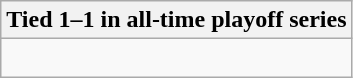<table class="wikitable collapsible collapsed">
<tr>
<th>Tied 1–1 in all-time playoff series</th>
</tr>
<tr>
<td><br>
</td>
</tr>
</table>
